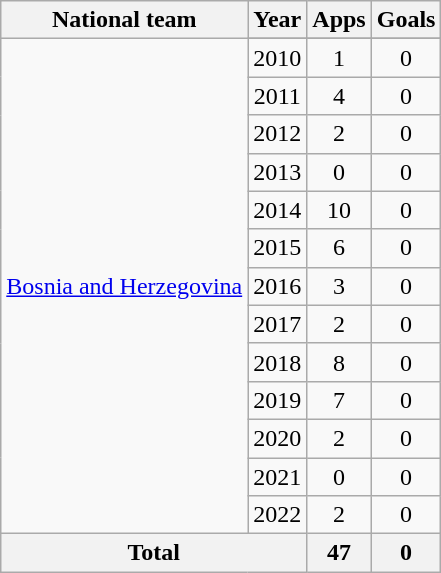<table class="wikitable" style="text-align:center">
<tr>
<th>National team</th>
<th>Year</th>
<th>Apps</th>
<th>Goals</th>
</tr>
<tr>
<td rowspan=14><a href='#'>Bosnia and Herzegovina</a></td>
</tr>
<tr>
<td>2010</td>
<td>1</td>
<td>0</td>
</tr>
<tr>
<td>2011</td>
<td>4</td>
<td>0</td>
</tr>
<tr>
<td>2012</td>
<td>2</td>
<td>0</td>
</tr>
<tr>
<td>2013</td>
<td>0</td>
<td>0</td>
</tr>
<tr>
<td>2014</td>
<td>10</td>
<td>0</td>
</tr>
<tr>
<td>2015</td>
<td>6</td>
<td>0</td>
</tr>
<tr>
<td>2016</td>
<td>3</td>
<td>0</td>
</tr>
<tr>
<td>2017</td>
<td>2</td>
<td>0</td>
</tr>
<tr>
<td>2018</td>
<td>8</td>
<td>0</td>
</tr>
<tr>
<td>2019</td>
<td>7</td>
<td>0</td>
</tr>
<tr>
<td>2020</td>
<td>2</td>
<td>0</td>
</tr>
<tr>
<td>2021</td>
<td>0</td>
<td>0</td>
</tr>
<tr>
<td>2022</td>
<td>2</td>
<td>0</td>
</tr>
<tr>
<th colspan=2>Total</th>
<th>47</th>
<th>0</th>
</tr>
</table>
